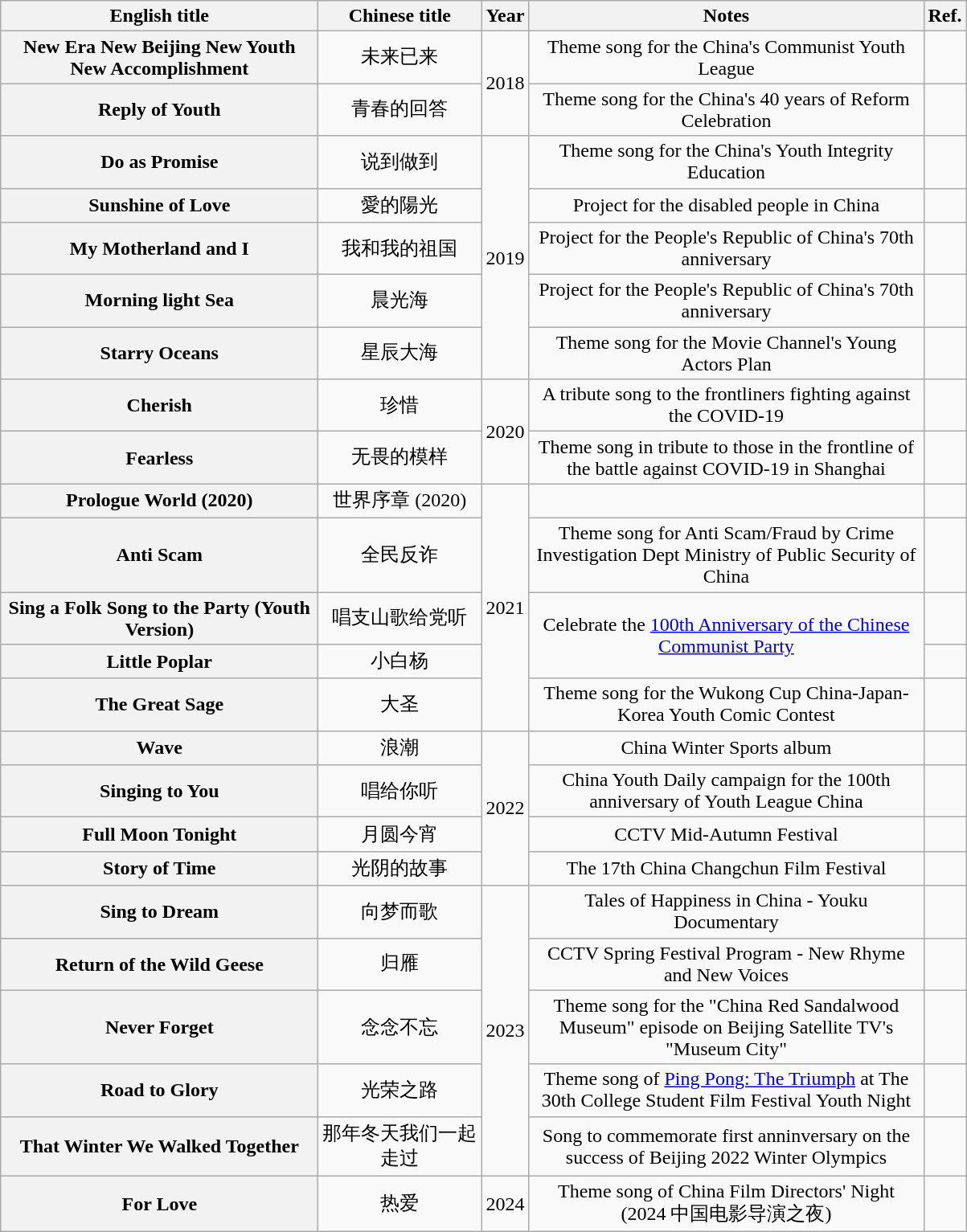<table class="wikitable plainrowheaders" style="text-align:center;">
<tr>
<th scope="col" style="width:16em;">English title</th>
<th scope="col" style="width:8em;">Chinese title</th>
<th scope="col" style="width:1em;">Year</th>
<th scope="col" style="width:20em;">Notes</th>
<th scope="col" style="width:1em;">Ref.</th>
</tr>
<tr>
<th scope="row">New Era New Beijing New Youth New Accomplishment <br></th>
<td>未来已来</td>
<td rowspan="2">2018</td>
<td>Theme song for the China's Communist Youth League</td>
<td></td>
</tr>
<tr>
<th scope="row">Reply of Youth</th>
<td>青春的回答</td>
<td>Theme song for the China's 40 years of Reform Celebration</td>
<td></td>
</tr>
<tr>
<th scope="row">Do as Promise <br></th>
<td>说到做到</td>
<td rowspan="5">2019</td>
<td>Theme song for the China's Youth Integrity Education</td>
<td></td>
</tr>
<tr>
<th scope="row">Sunshine of Love <br></th>
<td>愛的陽光</td>
<td>Project for the disabled people in China</td>
<td></td>
</tr>
<tr>
<th scope="row">My Motherland and I <br></th>
<td>我和我的祖国</td>
<td>Project for the People's Republic of China's 70th anniversary</td>
<td></td>
</tr>
<tr>
<th scope="row">Morning light Sea</th>
<td>晨光海</td>
<td>Project for the People's Republic of China's 70th anniversary</td>
<td></td>
</tr>
<tr>
<th scope="row">Starry Oceans <br></th>
<td>星辰大海</td>
<td>Theme song for the Movie Channel's Young Actors Plan</td>
<td></td>
</tr>
<tr>
<th scope="row">Cherish</th>
<td>珍惜</td>
<td rowspan="2">2020</td>
<td>A tribute song to the frontliners fighting against the COVID-19</td>
<td></td>
</tr>
<tr>
<th scope="row">Fearless <br></th>
<td>无畏的模样</td>
<td>Theme song in tribute to those in the frontline of the battle against COVID-19 in Shanghai</td>
<td></td>
</tr>
<tr>
<th scope="row">Prologue World (2020) <br></th>
<td>世界序章 (2020)</td>
<td rowspan="5">2021</td>
<td></td>
<td></td>
</tr>
<tr>
<th scope="row">Anti Scam</th>
<td>全民反诈</td>
<td>Theme song for Anti Scam/Fraud by Crime Investigation Dept Ministry of Public Security of China</td>
<td></td>
</tr>
<tr>
<th scope="row">Sing a Folk Song to the Party (Youth Version) <br></th>
<td>唱支山歌给党听</td>
<td rowspan="2">Celebrate the <a href='#'>100th Anniversary of the Chinese Communist Party</a></td>
<td></td>
</tr>
<tr>
<th scope="row">Little Poplar</th>
<td>小白杨</td>
<td></td>
</tr>
<tr>
<th scope="row">The Great Sage</th>
<td>大圣</td>
<td>Theme song for the Wukong Cup China-Japan-Korea Youth Comic Contest</td>
<td></td>
</tr>
<tr>
<th scope="row">Wave <br></th>
<td>浪潮</td>
<td rowspan="4">2022</td>
<td>China Winter Sports album</td>
<td></td>
</tr>
<tr>
<th scope="row">Singing to You</th>
<td>唱给你听</td>
<td>China Youth Daily campaign for the 100th anniversary of Youth League China</td>
<td></td>
</tr>
<tr>
<th scope="row">Full Moon Tonight <br></th>
<td>月圆今宵</td>
<td>CCTV Mid-Autumn Festival</td>
<td></td>
</tr>
<tr>
<th scope="row">Story of Time</th>
<td>光阴的故事</td>
<td>The 17th China Changchun Film Festival</td>
<td></td>
</tr>
<tr>
<th scope="row">Sing to Dream</th>
<td>向梦而歌</td>
<td rowspan="5">2023</td>
<td>Tales of Happiness in China - Youku Documentary</td>
<td></td>
</tr>
<tr>
<th scope="row">Return of the Wild Geese</th>
<td>归雁</td>
<td>CCTV Spring Festival Program - New Rhyme and New Voices</td>
<td></td>
</tr>
<tr>
<th scope="row">Never Forget <br></th>
<td>念念不忘</td>
<td>Theme song for the "China Red Sandalwood Museum" episode on Beijing Satellite TV's "Museum City"</td>
<td></td>
</tr>
<tr>
<th scope="row">Road to Glory</th>
<td>光荣之路</td>
<td>Theme song of <a href='#'>Ping Pong: The Triumph</a> at The 30th College Student Film Festival Youth Night</td>
<td></td>
</tr>
<tr>
<th scope="row">That Winter We Walked Together <br></th>
<td>那年冬天我们一起走过</td>
<td>Song to commemorate first anninversary on the success of Beijing 2022 Winter Olympics</td>
<td></td>
</tr>
<tr>
<th scope="row">For Love <br></th>
<td>热爱</td>
<td rowspan="1">2024</td>
<td>Theme song of China Film Directors' Night (2024 中国电影导演之夜)</td>
<td></td>
</tr>
</table>
